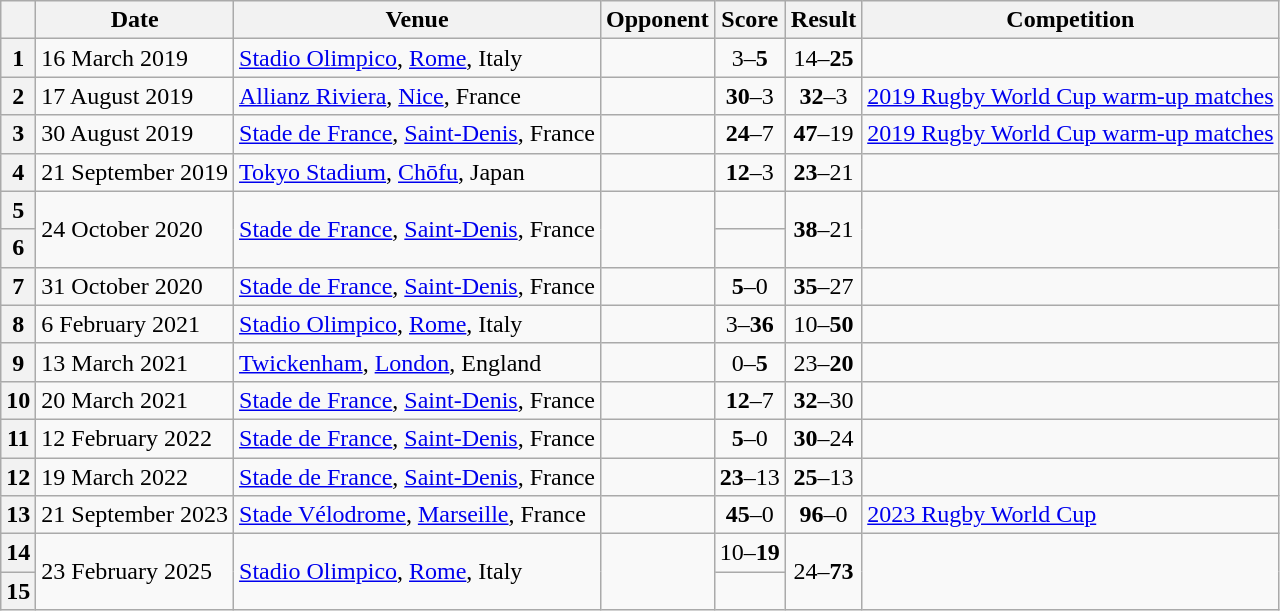<table class="wikitable plainrowheaders">
<tr>
<th scope=col></th>
<th scope=col data-sort-type=date>Date</th>
<th scope=col>Venue</th>
<th scope=col>Opponent</th>
<th scope=col>Score</th>
<th scope=col>Result</th>
<th scope=col>Competition</th>
</tr>
<tr>
<th scope=row>1</th>
<td>16 March 2019</td>
<td><a href='#'>Stadio Olimpico</a>, <a href='#'>Rome</a>, Italy</td>
<td></td>
<td align=center>3–<strong>5</strong></td>
<td align=center>14–<strong>25</strong></td>
<td></td>
</tr>
<tr>
<th scope=row>2</th>
<td>17 August 2019</td>
<td><a href='#'>Allianz Riviera</a>, <a href='#'>Nice</a>, France</td>
<td></td>
<td align=center><strong>30</strong>–3</td>
<td align=center><strong>32</strong>–3</td>
<td><a href='#'>2019 Rugby World Cup warm-up matches</a></td>
</tr>
<tr>
<th scope=row>3</th>
<td>30 August 2019</td>
<td><a href='#'>Stade de France</a>, <a href='#'>Saint-Denis</a>, France</td>
<td></td>
<td align=center><strong>24</strong>–7</td>
<td align=center><strong>47</strong>–19</td>
<td><a href='#'>2019 Rugby World Cup warm-up matches</a></td>
</tr>
<tr>
<th scope=row>4</th>
<td>21 September 2019</td>
<td><a href='#'>Tokyo Stadium</a>, <a href='#'>Chōfu</a>, Japan</td>
<td></td>
<td align=center><strong>12</strong>–3</td>
<td align=center><strong>23</strong>–21</td>
<td></td>
</tr>
<tr>
<th scope=row>5</th>
<td rowspan=2>24 October 2020</td>
<td rowspan=2><a href='#'>Stade de France</a>, <a href='#'>Saint-Denis</a>, France</td>
<td rowspan=2></td>
<td align=center></td>
<td rowspan=2 style="text-align:center;"><strong>38</strong>–21</td>
<td rowspan=2></td>
</tr>
<tr>
<th scope=row>6</th>
<td align=center></td>
</tr>
<tr>
<th scope=row>7</th>
<td>31 October 2020</td>
<td><a href='#'>Stade de France</a>, <a href='#'>Saint-Denis</a>, France</td>
<td></td>
<td align=center><strong>5</strong>–0</td>
<td align=center><strong>35</strong>–27</td>
<td></td>
</tr>
<tr>
<th scope=row>8</th>
<td>6 February 2021</td>
<td><a href='#'>Stadio Olimpico</a>, <a href='#'>Rome</a>, Italy</td>
<td></td>
<td align=center>3–<strong>36</strong></td>
<td align=center>10–<strong>50</strong></td>
<td></td>
</tr>
<tr>
<th scope=row>9</th>
<td>13 March 2021</td>
<td><a href='#'>Twickenham</a>, <a href='#'>London</a>, England</td>
<td></td>
<td align=center>0–<strong>5</strong></td>
<td align=center>23–<strong>20</strong></td>
<td></td>
</tr>
<tr>
<th scope=row>10</th>
<td>20 March 2021</td>
<td><a href='#'>Stade de France</a>, <a href='#'>Saint-Denis</a>, France</td>
<td></td>
<td align=center><strong>12</strong>–7</td>
<td align=center><strong>32</strong>–30</td>
<td></td>
</tr>
<tr>
<th scope=row>11</th>
<td>12 February 2022</td>
<td><a href='#'>Stade de France</a>, <a href='#'>Saint-Denis</a>, France</td>
<td></td>
<td align=center><strong>5</strong>–0</td>
<td align=center><strong>30</strong>–24</td>
<td></td>
</tr>
<tr>
<th scope=row>12</th>
<td>19 March 2022</td>
<td><a href='#'>Stade de France</a>, <a href='#'>Saint-Denis</a>, France</td>
<td></td>
<td align=center><strong>23</strong>–13</td>
<td align=center><strong>25</strong>–13</td>
<td></td>
</tr>
<tr>
<th scope=row>13</th>
<td>21 September 2023</td>
<td><a href='#'>Stade Vélodrome</a>, <a href='#'>Marseille</a>, France</td>
<td></td>
<td align=center><strong>45</strong>–0</td>
<td align=center><strong>96</strong>–0</td>
<td rowspan=1><a href='#'>2023 Rugby World Cup</a></td>
</tr>
<tr>
<th scope=row>14</th>
<td rowspan=2>23 February 2025</td>
<td rowspan=2><a href='#'>Stadio Olimpico</a>, <a href='#'>Rome</a>, Italy</td>
<td rowspan=2></td>
<td align=center>10–<strong>19</strong></td>
<td rowspan=2 style="text-align:center;">24–<strong>73</strong></td>
<td rowspan=2></td>
</tr>
<tr>
<th scope=row>15</th>
<td align=center></td>
</tr>
</table>
